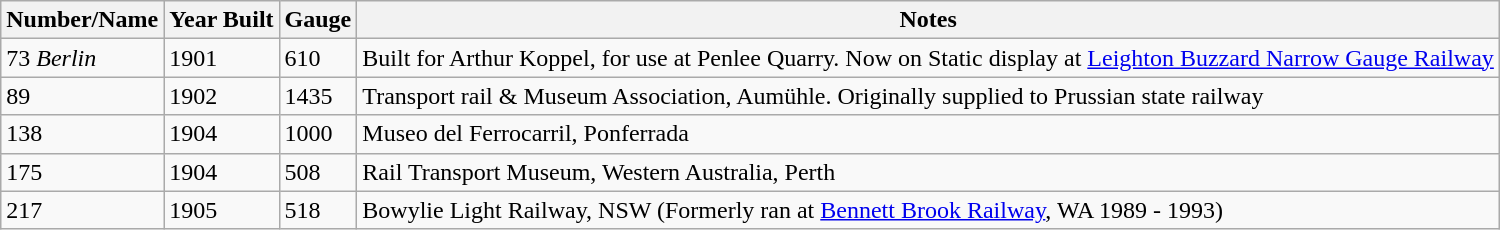<table class="wikitable sortable">
<tr>
<th>Number/Name</th>
<th>Year Built</th>
<th>Gauge</th>
<th>Notes</th>
</tr>
<tr>
<td>73 <em>Berlin</em></td>
<td>1901</td>
<td>610</td>
<td>Built for Arthur Koppel, for use at Penlee Quarry.  Now on Static display at <a href='#'>Leighton Buzzard Narrow Gauge Railway</a></td>
</tr>
<tr>
<td>89</td>
<td>1902</td>
<td>1435</td>
<td>Transport rail & Museum Association, Aumühle.  Originally supplied to Prussian state railway</td>
</tr>
<tr>
<td>138</td>
<td>1904</td>
<td>1000</td>
<td>Museo del Ferrocarril, Ponferrada</td>
</tr>
<tr>
<td>175</td>
<td>1904</td>
<td>508</td>
<td>Rail Transport Museum, Western Australia, Perth</td>
</tr>
<tr>
<td>217</td>
<td>1905</td>
<td>518</td>
<td>Bowylie Light Railway, NSW (Formerly ran at <a href='#'>Bennett Brook Railway</a>, WA 1989 - 1993)</td>
</tr>
</table>
